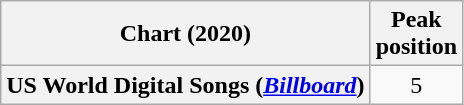<table class="wikitable plainrowheaders" style="text-align:center;">
<tr>
<th>Chart (2020)</th>
<th>Peak<br>position</th>
</tr>
<tr>
<th scope="row">US World Digital Songs (<em><a href='#'>Billboard</a></em>)</th>
<td>5</td>
</tr>
</table>
